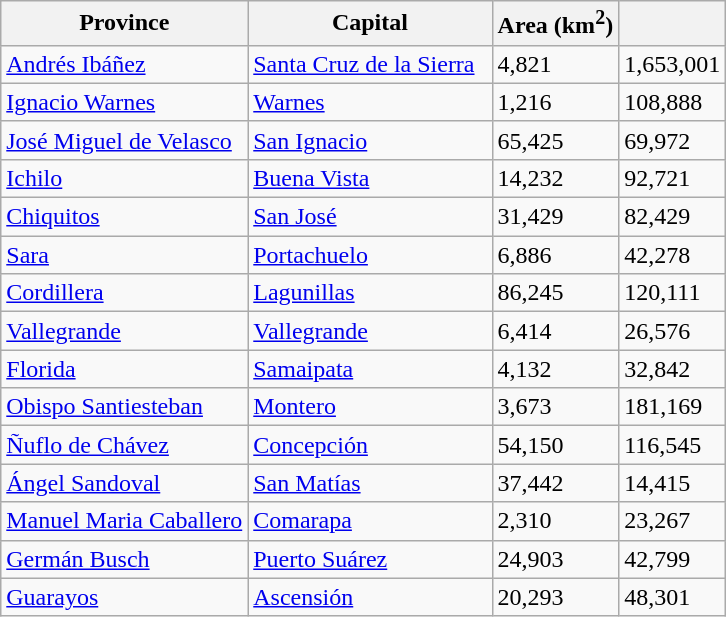<table class="wikitable">
<tr --bgcolor="#EEEEEE">
<th>Province</th>
<th>Capital</th>
<th>Area (km<sup>2</sup>)</th>
<th Population ></th>
</tr>
<tr>
<td><a href='#'>Andrés Ibáñez</a></td>
<td><a href='#'>Santa Cruz de la Sierra</a>  </td>
<td>4,821</td>
<td>1,653,001</td>
</tr>
<tr>
<td><a href='#'>Ignacio Warnes</a></td>
<td><a href='#'>Warnes</a></td>
<td>1,216</td>
<td>108,888</td>
</tr>
<tr>
<td><a href='#'>José Miguel de Velasco</a></td>
<td><a href='#'>San Ignacio</a></td>
<td>65,425</td>
<td>69,972</td>
</tr>
<tr>
<td><a href='#'>Ichilo</a></td>
<td><a href='#'>Buena Vista</a></td>
<td>14,232</td>
<td>92,721</td>
</tr>
<tr>
<td><a href='#'>Chiquitos</a></td>
<td><a href='#'>San José</a></td>
<td>31,429</td>
<td>82,429</td>
</tr>
<tr>
<td><a href='#'>Sara</a></td>
<td><a href='#'>Portachuelo</a></td>
<td>6,886</td>
<td>42,278</td>
</tr>
<tr>
<td><a href='#'>Cordillera</a></td>
<td><a href='#'>Lagunillas</a></td>
<td>86,245</td>
<td>120,111</td>
</tr>
<tr>
<td><a href='#'>Vallegrande</a></td>
<td><a href='#'>Vallegrande</a></td>
<td>6,414</td>
<td>26,576</td>
</tr>
<tr>
<td><a href='#'>Florida</a></td>
<td><a href='#'>Samaipata</a></td>
<td>4,132</td>
<td>32,842</td>
</tr>
<tr>
<td><a href='#'>Obispo Santiesteban</a></td>
<td><a href='#'>Montero</a></td>
<td>3,673</td>
<td>181,169</td>
</tr>
<tr>
<td><a href='#'>Ñuflo de Chávez</a></td>
<td><a href='#'>Concepción</a></td>
<td>54,150</td>
<td>116,545</td>
</tr>
<tr>
<td><a href='#'>Ángel Sandoval</a></td>
<td><a href='#'>San Matías</a></td>
<td>37,442</td>
<td>14,415</td>
</tr>
<tr>
<td><a href='#'>Manuel Maria Caballero</a></td>
<td><a href='#'>Comarapa</a></td>
<td>2,310</td>
<td>23,267</td>
</tr>
<tr>
<td><a href='#'>Germán Busch</a></td>
<td><a href='#'>Puerto Suárez</a></td>
<td>24,903</td>
<td>42,799</td>
</tr>
<tr>
<td><a href='#'>Guarayos</a></td>
<td><a href='#'>Ascensión</a></td>
<td>20,293</td>
<td>48,301</td>
</tr>
</table>
